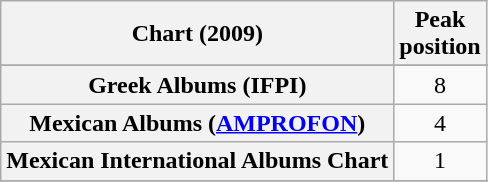<table class="wikitable sortable plainrowheaders" style="text-align:center">
<tr>
<th scope="col">Chart (2009)</th>
<th scope="col">Peak<br> position</th>
</tr>
<tr>
</tr>
<tr>
</tr>
<tr>
</tr>
<tr>
</tr>
<tr>
</tr>
<tr>
</tr>
<tr>
</tr>
<tr>
</tr>
<tr>
</tr>
<tr>
</tr>
<tr>
<th scope="row">Greek Albums (IFPI)</th>
<td>8</td>
</tr>
<tr>
<th scope="row">Mexican Albums (<a href='#'>AMPROFON</a>)</th>
<td>4</td>
</tr>
<tr>
<th scope="row">Mexican International Albums Chart</th>
<td>1</td>
</tr>
<tr>
</tr>
<tr>
</tr>
<tr>
</tr>
<tr>
</tr>
<tr>
</tr>
<tr>
</tr>
</table>
